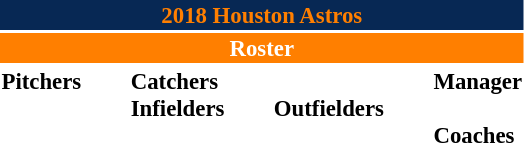<table class="toccolours" style="font-size: 95%;">
<tr>
<th colspan="10" style="background:#072854; color:#FF7F00; text-align:center;">2018 Houston Astros</th>
</tr>
<tr>
<td colspan="10" style="background:#FF7F00; color:white; text-align:center;"><strong>Roster</strong></td>
</tr>
<tr>
<td valign="top"><strong>Pitchers</strong><br>



















</td>
<td style="width:25px;"></td>
<td valign="top"><strong>Catchers</strong><br>




<strong>Infielders</strong>






</td>
<td style="width:25px;"></td>
<td valign="top"><br><strong>Outfielders</strong>







</td>
<td style="width:25px;"></td>
<td valign="top"><strong>Manager</strong><br><br><strong>Coaches</strong>
 
 
 
 
 
 
 
 </td>
</tr>
</table>
